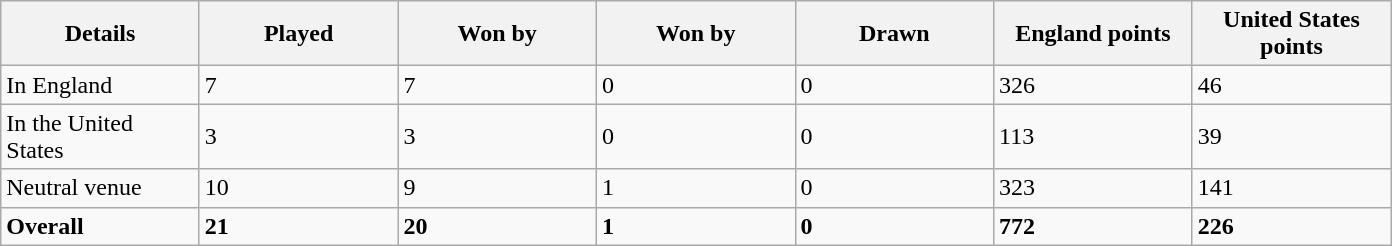<table class="wikitable sortable">
<tr>
<th width="125">Details</th>
<th width="125">Played</th>
<th width="125">Won by<br></th>
<th width="125">Won by<br></th>
<th width="125">Drawn</th>
<th width="125">England points</th>
<th width="125">United States points</th>
</tr>
<tr>
<td>In England</td>
<td>7</td>
<td>7</td>
<td>0</td>
<td>0</td>
<td>326</td>
<td>46</td>
</tr>
<tr>
<td>In the United States</td>
<td>3</td>
<td>3</td>
<td>0</td>
<td>0</td>
<td>113</td>
<td>39</td>
</tr>
<tr>
<td>Neutral venue</td>
<td>10</td>
<td>9</td>
<td>1</td>
<td>0</td>
<td>323</td>
<td>141</td>
</tr>
<tr>
<td><strong>Overall</strong></td>
<td><strong>21</strong></td>
<td><strong>20</strong></td>
<td><strong>1</strong></td>
<td><strong>0</strong></td>
<td><strong>772</strong></td>
<td><strong>226</strong></td>
</tr>
</table>
